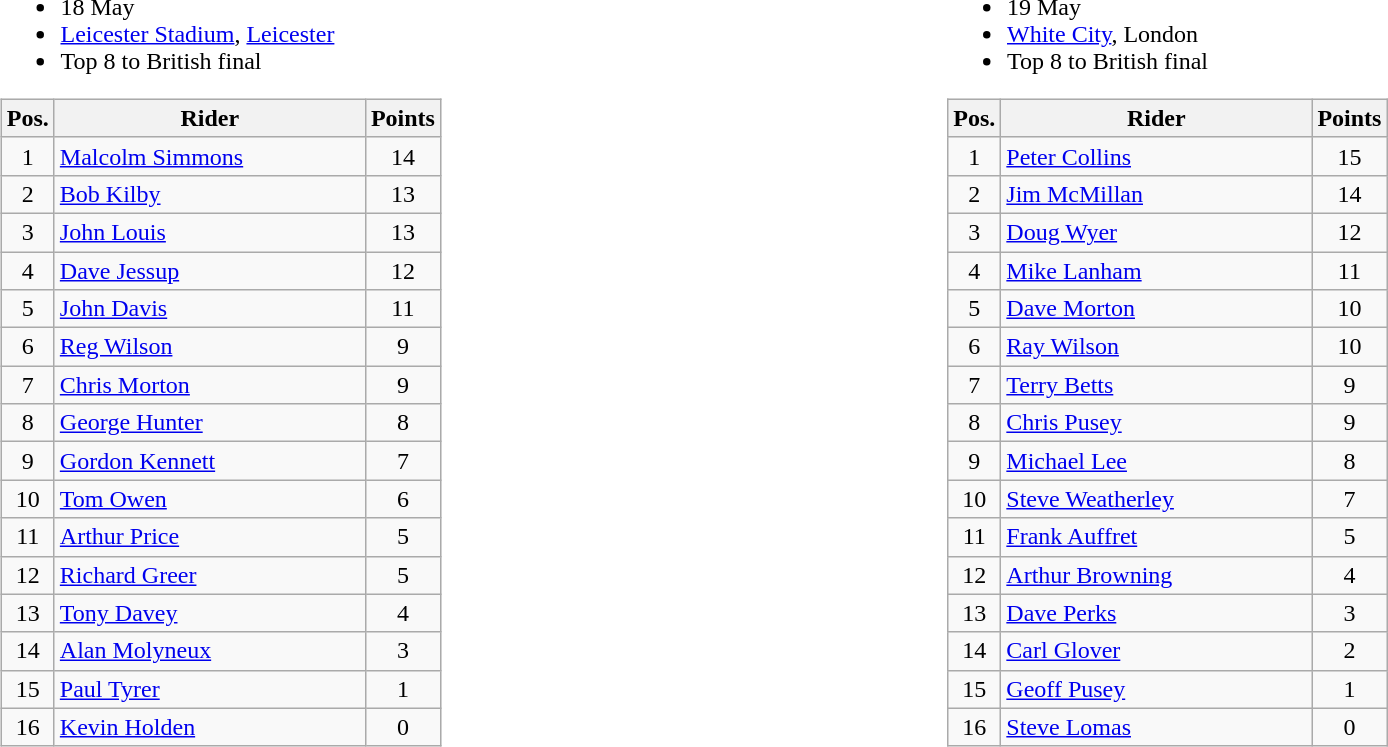<table width=100%>
<tr>
<td width=50% valign=top><br><ul><li>18 May</li><li> <a href='#'>Leicester Stadium</a>, <a href='#'>Leicester</a></li><li>Top 8 to British final</li></ul><table class="wikitable" style="text-align:center;">
<tr>
<th width=25px>Pos.</th>
<th width=200px>Rider</th>
<th width=40px>Points</th>
</tr>
<tr>
<td>1</td>
<td align=left><a href='#'>Malcolm Simmons</a></td>
<td>14</td>
</tr>
<tr>
<td>2</td>
<td align=left><a href='#'>Bob Kilby</a></td>
<td>13</td>
</tr>
<tr>
<td>3</td>
<td align=left><a href='#'>John Louis</a></td>
<td>13</td>
</tr>
<tr>
<td>4</td>
<td align=left><a href='#'>Dave Jessup</a></td>
<td>12</td>
</tr>
<tr>
<td>5</td>
<td align=left><a href='#'>John Davis</a></td>
<td>11</td>
</tr>
<tr>
<td>6</td>
<td align=left><a href='#'>Reg Wilson</a></td>
<td>9</td>
</tr>
<tr>
<td>7</td>
<td align=left><a href='#'>Chris Morton</a></td>
<td>9</td>
</tr>
<tr>
<td>8</td>
<td align=left><a href='#'>George Hunter</a></td>
<td>8</td>
</tr>
<tr>
<td>9</td>
<td align=left><a href='#'>Gordon Kennett</a></td>
<td>7</td>
</tr>
<tr>
<td>10</td>
<td align=left><a href='#'>Tom Owen</a></td>
<td>6</td>
</tr>
<tr>
<td>11</td>
<td align=left><a href='#'>Arthur Price</a></td>
<td>5</td>
</tr>
<tr>
<td>12</td>
<td align=left><a href='#'>Richard Greer</a></td>
<td>5</td>
</tr>
<tr>
<td>13</td>
<td align=left><a href='#'>Tony Davey</a></td>
<td>4</td>
</tr>
<tr>
<td>14</td>
<td align=left><a href='#'>Alan Molyneux</a></td>
<td>3</td>
</tr>
<tr>
<td>15</td>
<td align=left><a href='#'>Paul Tyrer</a></td>
<td>1</td>
</tr>
<tr>
<td>16</td>
<td align=left><a href='#'>Kevin Holden</a></td>
<td>0</td>
</tr>
</table>
</td>
<td width=50% valign=top><br><ul><li>19 May</li><li> <a href='#'>White City</a>, London</li><li>Top 8 to British final</li></ul><table class="wikitable" style="text-align:center;">
<tr>
<th width=25px>Pos.</th>
<th width=200px>Rider</th>
<th width=40px>Points</th>
</tr>
<tr>
<td>1</td>
<td align=left><a href='#'>Peter Collins</a></td>
<td>15</td>
</tr>
<tr>
<td>2</td>
<td align=left><a href='#'>Jim McMillan</a></td>
<td>14</td>
</tr>
<tr>
<td>3</td>
<td align=left><a href='#'>Doug Wyer</a></td>
<td>12</td>
</tr>
<tr>
<td>4</td>
<td align=left><a href='#'>Mike Lanham</a></td>
<td>11</td>
</tr>
<tr>
<td>5</td>
<td align=left><a href='#'>Dave Morton</a></td>
<td>10</td>
</tr>
<tr>
<td>6</td>
<td align=left><a href='#'>Ray Wilson</a></td>
<td>10</td>
</tr>
<tr>
<td>7</td>
<td align=left><a href='#'>Terry Betts</a></td>
<td>9</td>
</tr>
<tr>
<td>8</td>
<td align=left><a href='#'>Chris Pusey</a></td>
<td>9</td>
</tr>
<tr>
<td>9</td>
<td align=left><a href='#'>Michael Lee</a></td>
<td>8</td>
</tr>
<tr>
<td>10</td>
<td align=left><a href='#'>Steve Weatherley</a></td>
<td>7</td>
</tr>
<tr>
<td>11</td>
<td align=left><a href='#'>Frank Auffret</a></td>
<td>5</td>
</tr>
<tr>
<td>12</td>
<td align=left><a href='#'>Arthur Browning</a></td>
<td>4</td>
</tr>
<tr>
<td>13</td>
<td align=left><a href='#'>Dave Perks</a></td>
<td>3</td>
</tr>
<tr>
<td>14</td>
<td align=left><a href='#'>Carl Glover</a></td>
<td>2</td>
</tr>
<tr>
<td>15</td>
<td align=left><a href='#'>Geoff Pusey</a></td>
<td>1</td>
</tr>
<tr>
<td>16</td>
<td align=left><a href='#'>Steve Lomas</a></td>
<td>0</td>
</tr>
</table>
</td>
</tr>
</table>
